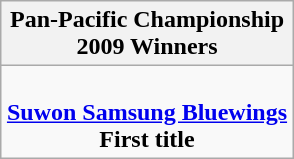<table class="wikitable" style="text-align: center; margin: 0 auto;">
<tr>
<th>Pan-Pacific Championship<br>2009 Winners</th>
</tr>
<tr>
<td><br><strong><a href='#'>Suwon Samsung Bluewings</a></strong><br><strong>First title</strong></td>
</tr>
</table>
